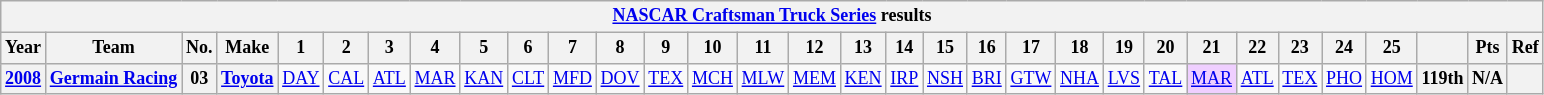<table class="wikitable" style="text-align:center; font-size:75%">
<tr>
<th colspan="32"><a href='#'>NASCAR Craftsman Truck Series</a> results</th>
</tr>
<tr>
<th>Year</th>
<th>Team</th>
<th>No.</th>
<th>Make</th>
<th>1</th>
<th>2</th>
<th>3</th>
<th>4</th>
<th>5</th>
<th>6</th>
<th>7</th>
<th>8</th>
<th>9</th>
<th>10</th>
<th>11</th>
<th>12</th>
<th>13</th>
<th>14</th>
<th>15</th>
<th>16</th>
<th>17</th>
<th>18</th>
<th>19</th>
<th>20</th>
<th>21</th>
<th>22</th>
<th>23</th>
<th>24</th>
<th>25</th>
<th></th>
<th>Pts</th>
<th>Ref</th>
</tr>
<tr>
<th><a href='#'>2008</a></th>
<th><a href='#'>Germain Racing</a></th>
<th>03</th>
<th><a href='#'>Toyota</a></th>
<td><a href='#'>DAY</a></td>
<td><a href='#'>CAL</a></td>
<td><a href='#'>ATL</a></td>
<td><a href='#'>MAR</a></td>
<td><a href='#'>KAN</a></td>
<td><a href='#'>CLT</a></td>
<td><a href='#'>MFD</a></td>
<td><a href='#'>DOV</a></td>
<td><a href='#'>TEX</a></td>
<td><a href='#'>MCH</a></td>
<td><a href='#'>MLW</a></td>
<td><a href='#'>MEM</a></td>
<td><a href='#'>KEN</a></td>
<td><a href='#'>IRP</a></td>
<td><a href='#'>NSH</a></td>
<td><a href='#'>BRI</a></td>
<td><a href='#'>GTW</a></td>
<td><a href='#'>NHA</a></td>
<td><a href='#'>LVS</a></td>
<td><a href='#'>TAL</a></td>
<td style="background-color:#EFCFFF"><a href='#'>MAR</a><br></td>
<td><a href='#'>ATL</a></td>
<td><a href='#'>TEX</a></td>
<td><a href='#'>PHO</a></td>
<td><a href='#'>HOM</a></td>
<th>119th</th>
<th>N/A</th>
<th></th>
</tr>
</table>
